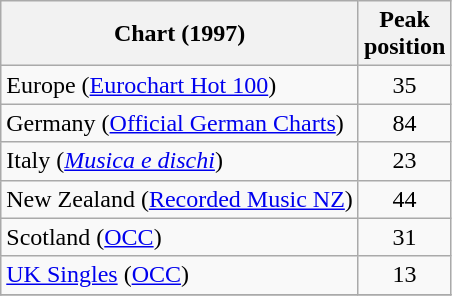<table class="wikitable sortable">
<tr>
<th>Chart (1997)</th>
<th>Peak<br>position</th>
</tr>
<tr>
<td style="text-align:left;">Europe (<a href='#'>Eurochart Hot 100</a>)</td>
<td style="text-align:center;">35</td>
</tr>
<tr>
<td style="text-align:left;">Germany (<a href='#'>Official German Charts</a>)</td>
<td style="text-align:center;">84</td>
</tr>
<tr>
<td style="text-align:left;">Italy (<em><a href='#'>Musica e dischi</a></em>)</td>
<td style="text-align:center;">23</td>
</tr>
<tr>
<td style="text-align:left;">New Zealand (<a href='#'>Recorded Music NZ</a>)</td>
<td style="text-align:center;">44</td>
</tr>
<tr>
<td style="text-align:left;">Scotland (<a href='#'>OCC</a>)</td>
<td style="text-align:center;">31</td>
</tr>
<tr>
<td style="text-align:left;"><a href='#'>UK Singles</a> (<a href='#'>OCC</a>)</td>
<td style="text-align:center;">13</td>
</tr>
<tr>
</tr>
</table>
